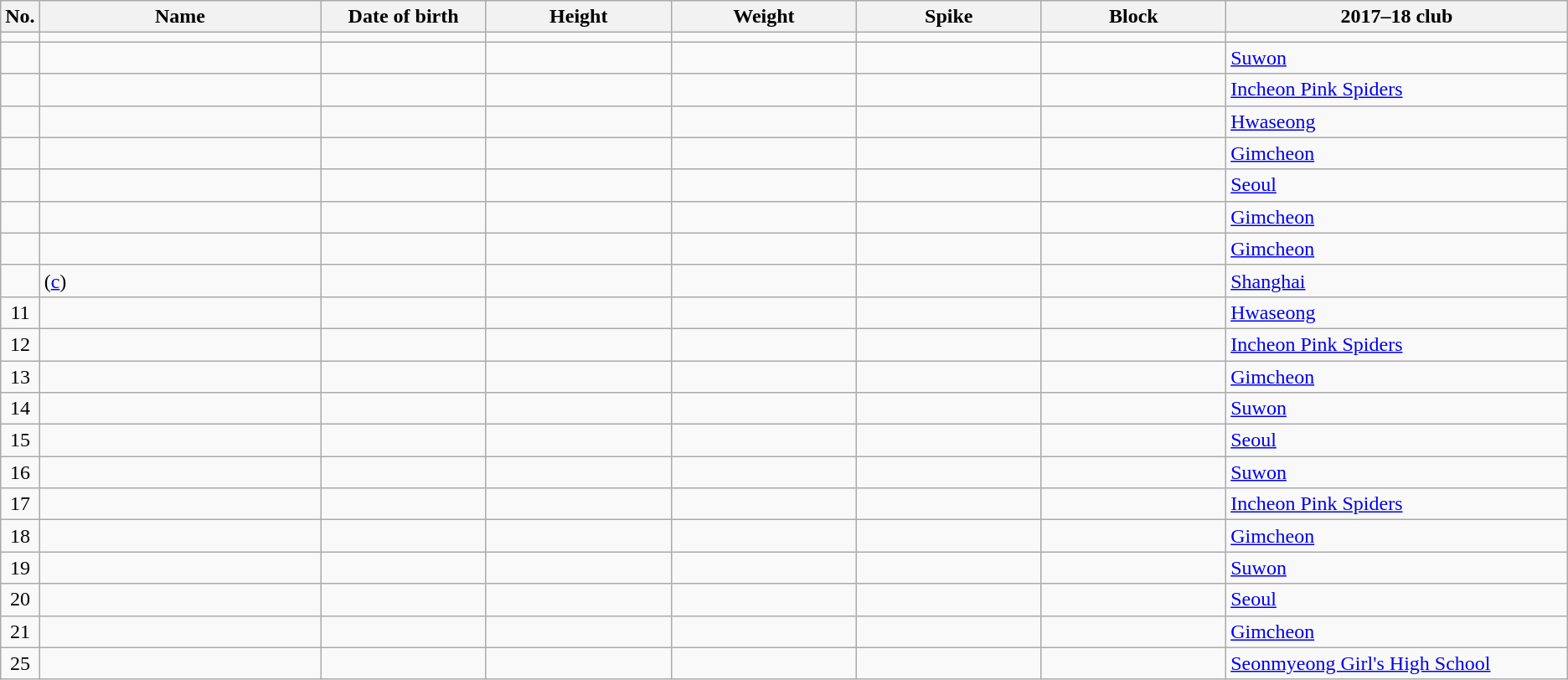<table class="wikitable sortable" style="font-size:100%; text-align:center;">
<tr>
<th>No.</th>
<th style="width:14em">Name</th>
<th style="width:8em">Date of birth</th>
<th style="width:9em">Height</th>
<th style="width:9em">Weight</th>
<th style="width:9em">Spike</th>
<th style="width:9em">Block</th>
<th style="width:17em">2017–18 club</th>
</tr>
<tr>
<td></td>
<td align=left></td>
<td align=right></td>
<td></td>
<td></td>
<td></td>
<td></td>
<td align=left></td>
</tr>
<tr>
<td></td>
<td align=left></td>
<td align=right></td>
<td></td>
<td></td>
<td></td>
<td></td>
<td align=left> <a href='#'>Suwon</a></td>
</tr>
<tr>
<td></td>
<td align=left></td>
<td align=right></td>
<td></td>
<td></td>
<td></td>
<td></td>
<td align=left> <a href='#'>Incheon Pink Spiders</a></td>
</tr>
<tr>
<td></td>
<td align=left></td>
<td align=right></td>
<td></td>
<td></td>
<td></td>
<td></td>
<td align=left> <a href='#'>Hwaseong</a></td>
</tr>
<tr>
<td></td>
<td align=left></td>
<td align=right></td>
<td></td>
<td></td>
<td></td>
<td></td>
<td align=left> <a href='#'>Gimcheon</a></td>
</tr>
<tr>
<td></td>
<td align=left></td>
<td align=right></td>
<td></td>
<td></td>
<td></td>
<td></td>
<td align=left> <a href='#'>Seoul</a></td>
</tr>
<tr>
<td></td>
<td align=left></td>
<td align=right></td>
<td></td>
<td></td>
<td></td>
<td></td>
<td align=left> <a href='#'>Gimcheon</a></td>
</tr>
<tr>
<td></td>
<td align=left></td>
<td align=right></td>
<td></td>
<td></td>
<td></td>
<td></td>
<td align=left> <a href='#'>Gimcheon</a></td>
</tr>
<tr>
<td></td>
<td align=left> (<a href='#'>c</a>)</td>
<td align=right></td>
<td></td>
<td></td>
<td></td>
<td></td>
<td align=left> <a href='#'>Shanghai</a></td>
</tr>
<tr>
<td>11</td>
<td align=left></td>
<td align=right></td>
<td></td>
<td></td>
<td></td>
<td></td>
<td align=left> <a href='#'>Hwaseong</a></td>
</tr>
<tr>
<td>12</td>
<td align=left></td>
<td align=right></td>
<td></td>
<td></td>
<td></td>
<td></td>
<td align=left> <a href='#'>Incheon Pink Spiders</a></td>
</tr>
<tr>
<td>13</td>
<td align=left></td>
<td align=right></td>
<td></td>
<td></td>
<td></td>
<td></td>
<td align=left> <a href='#'>Gimcheon</a></td>
</tr>
<tr>
<td>14</td>
<td align=left></td>
<td align=right></td>
<td></td>
<td></td>
<td></td>
<td></td>
<td align=left> <a href='#'>Suwon</a></td>
</tr>
<tr>
<td>15</td>
<td align=left></td>
<td align=right></td>
<td></td>
<td></td>
<td></td>
<td></td>
<td align=left> <a href='#'>Seoul</a></td>
</tr>
<tr>
<td>16</td>
<td align=left></td>
<td align=right></td>
<td></td>
<td></td>
<td></td>
<td></td>
<td align=left> <a href='#'>Suwon</a></td>
</tr>
<tr>
<td>17</td>
<td align=left></td>
<td align=right></td>
<td></td>
<td></td>
<td></td>
<td></td>
<td align=left> <a href='#'>Incheon Pink Spiders</a></td>
</tr>
<tr>
<td>18</td>
<td align=left></td>
<td align=right></td>
<td></td>
<td></td>
<td></td>
<td></td>
<td align=left> <a href='#'>Gimcheon</a></td>
</tr>
<tr>
<td>19</td>
<td align=left></td>
<td align=right></td>
<td></td>
<td></td>
<td></td>
<td></td>
<td align=left> <a href='#'>Suwon</a></td>
</tr>
<tr>
<td>20</td>
<td align=left></td>
<td align=right></td>
<td></td>
<td></td>
<td></td>
<td></td>
<td align=left> <a href='#'>Seoul</a></td>
</tr>
<tr>
<td>21</td>
<td align=left></td>
<td align=right></td>
<td></td>
<td></td>
<td></td>
<td></td>
<td align=left> <a href='#'>Gimcheon</a></td>
</tr>
<tr>
<td>25</td>
<td align=left></td>
<td align=right></td>
<td></td>
<td></td>
<td></td>
<td></td>
<td align=left> <a href='#'>Seonmyeong Girl's High School</a></td>
</tr>
</table>
